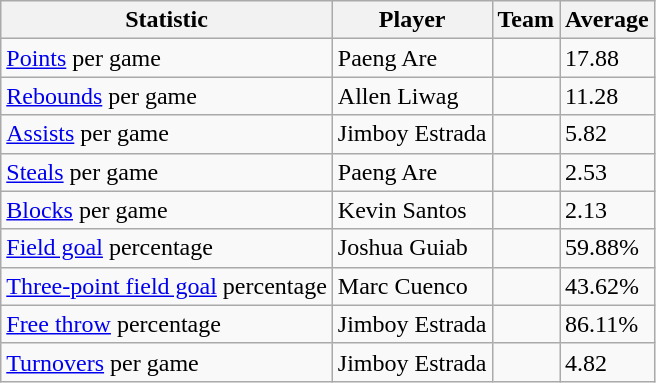<table class="wikitable">
<tr>
<th>Statistic</th>
<th>Player</th>
<th>Team</th>
<th>Average</th>
</tr>
<tr>
<td><a href='#'>Points</a> per game</td>
<td>Paeng Are</td>
<td></td>
<td>17.88</td>
</tr>
<tr>
<td><a href='#'>Rebounds</a> per game</td>
<td>Allen Liwag</td>
<td></td>
<td>11.28</td>
</tr>
<tr>
<td><a href='#'>Assists</a> per game</td>
<td>Jimboy Estrada</td>
<td></td>
<td>5.82</td>
</tr>
<tr>
<td><a href='#'>Steals</a> per game</td>
<td>Paeng Are</td>
<td></td>
<td>2.53</td>
</tr>
<tr>
<td><a href='#'>Blocks</a> per game</td>
<td>Kevin Santos</td>
<td></td>
<td>2.13</td>
</tr>
<tr>
<td><a href='#'>Field goal</a> percentage</td>
<td>Joshua Guiab</td>
<td></td>
<td>59.88%</td>
</tr>
<tr>
<td><a href='#'>Three-point field goal</a> percentage</td>
<td>Marc Cuenco</td>
<td></td>
<td>43.62%</td>
</tr>
<tr>
<td><a href='#'>Free throw</a> percentage</td>
<td>Jimboy Estrada</td>
<td></td>
<td>86.11%</td>
</tr>
<tr>
<td><a href='#'>Turnovers</a> per game</td>
<td>Jimboy Estrada</td>
<td></td>
<td>4.82</td>
</tr>
</table>
